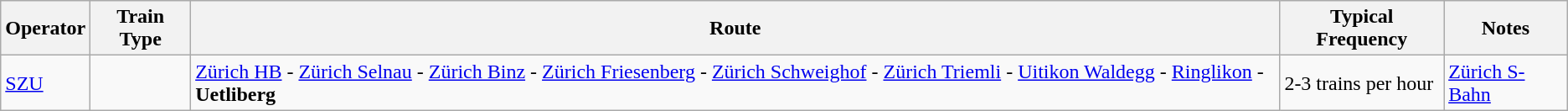<table class="wikitable vatop">
<tr>
<th>Operator</th>
<th>Train Type</th>
<th>Route</th>
<th>Typical Frequency</th>
<th>Notes</th>
</tr>
<tr>
<td><a href='#'>SZU</a></td>
<td></td>
<td><a href='#'>Zürich HB</a> - <a href='#'>Zürich Selnau</a> - <a href='#'>Zürich Binz</a> - <a href='#'>Zürich Friesenberg</a> - <a href='#'>Zürich Schweighof</a> - <a href='#'>Zürich Triemli</a> - <a href='#'>Uitikon Waldegg</a> - <a href='#'>Ringlikon</a> - <strong>Uetliberg</strong></td>
<td>2-3 trains per hour</td>
<td><a href='#'>Zürich S-Bahn</a></td>
</tr>
</table>
